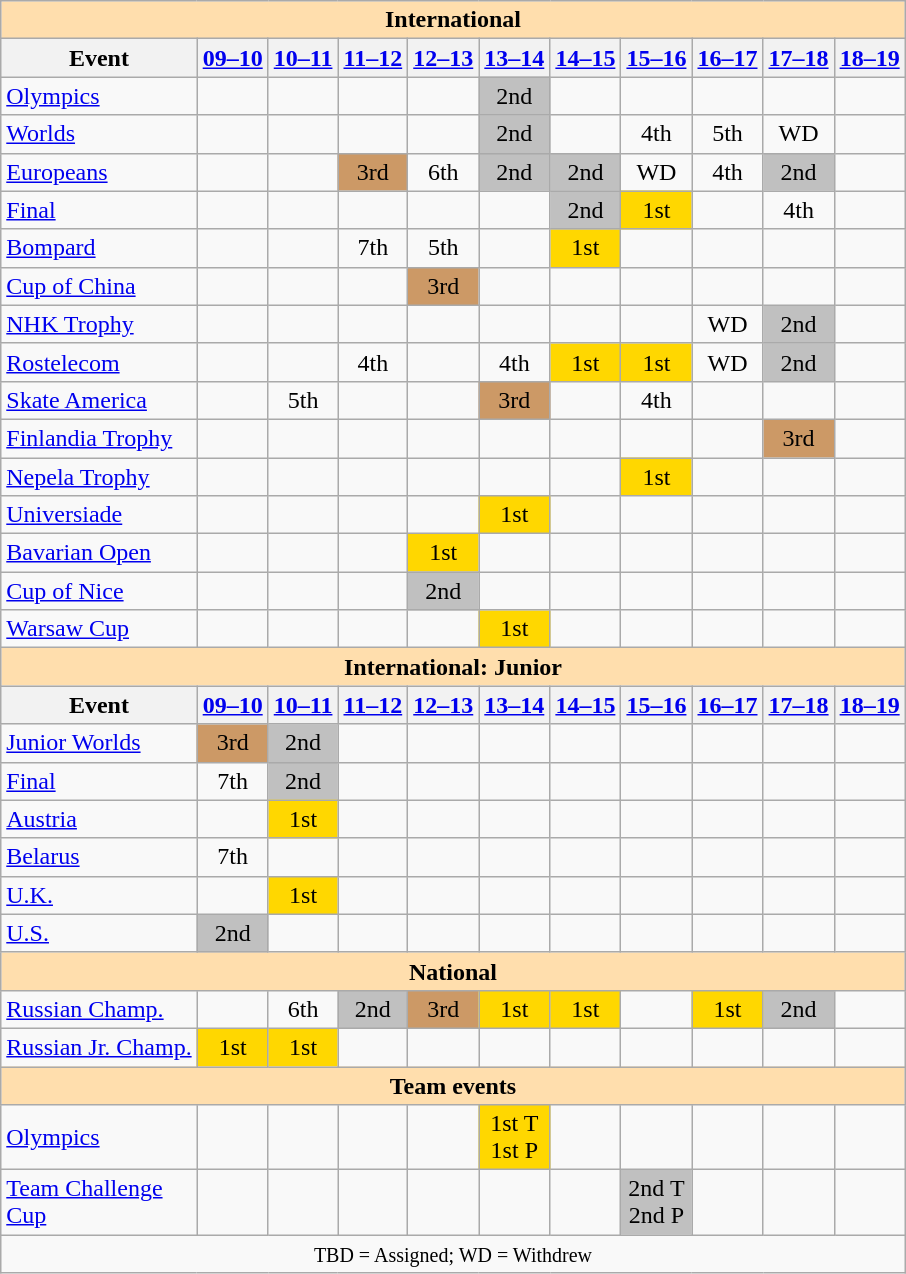<table class="wikitable" style="text-align:center">
<tr>
<th style="background-color: #ffdead; " colspan=11 align=center>International</th>
</tr>
<tr>
<th>Event</th>
<th><a href='#'>09–10</a></th>
<th><a href='#'>10–11</a></th>
<th><a href='#'>11–12</a></th>
<th><a href='#'>12–13</a></th>
<th><a href='#'>13–14</a></th>
<th><a href='#'>14–15</a></th>
<th><a href='#'>15–16</a></th>
<th><a href='#'>16–17</a></th>
<th><a href='#'>17–18</a></th>
<th><a href='#'>18–19</a></th>
</tr>
<tr>
<td align=left><a href='#'>Olympics</a></td>
<td></td>
<td></td>
<td></td>
<td></td>
<td bgcolor=silver>2nd</td>
<td></td>
<td></td>
<td></td>
<td></td>
<td></td>
</tr>
<tr>
<td align=left><a href='#'>Worlds</a></td>
<td></td>
<td></td>
<td></td>
<td></td>
<td bgcolor=silver>2nd</td>
<td></td>
<td>4th</td>
<td>5th</td>
<td>WD</td>
<td></td>
</tr>
<tr>
<td align=left><a href='#'>Europeans</a></td>
<td></td>
<td></td>
<td bgcolor=cc9966>3rd</td>
<td>6th</td>
<td bgcolor=silver>2nd</td>
<td bgcolor=silver>2nd</td>
<td>WD</td>
<td>4th</td>
<td bgcolor=silver>2nd</td>
<td></td>
</tr>
<tr>
<td align=left> <a href='#'>Final</a></td>
<td></td>
<td></td>
<td></td>
<td></td>
<td></td>
<td bgcolor=silver>2nd</td>
<td bgcolor=gold>1st</td>
<td></td>
<td>4th</td>
<td></td>
</tr>
<tr>
<td align=left> <a href='#'>Bompard</a></td>
<td></td>
<td></td>
<td>7th</td>
<td>5th</td>
<td></td>
<td bgcolor=gold>1st</td>
<td></td>
<td></td>
<td></td>
<td></td>
</tr>
<tr>
<td align=left> <a href='#'>Cup of China</a></td>
<td></td>
<td></td>
<td></td>
<td bgcolor=cc9966>3rd</td>
<td></td>
<td></td>
<td></td>
<td></td>
<td></td>
<td></td>
</tr>
<tr>
<td align=left> <a href='#'>NHK Trophy</a></td>
<td></td>
<td></td>
<td></td>
<td></td>
<td></td>
<td></td>
<td></td>
<td>WD</td>
<td bgcolor=silver>2nd</td>
<td></td>
</tr>
<tr>
<td align=left> <a href='#'>Rostelecom</a></td>
<td></td>
<td></td>
<td>4th</td>
<td></td>
<td>4th</td>
<td bgcolor=gold>1st</td>
<td bgcolor=gold>1st</td>
<td>WD</td>
<td bgcolor=silver>2nd</td>
<td></td>
</tr>
<tr>
<td align=left> <a href='#'>Skate America</a></td>
<td></td>
<td>5th</td>
<td></td>
<td></td>
<td bgcolor=cc9966>3rd</td>
<td></td>
<td>4th</td>
<td></td>
<td></td>
<td></td>
</tr>
<tr>
<td align=left> <a href='#'>Finlandia Trophy</a></td>
<td></td>
<td></td>
<td></td>
<td></td>
<td></td>
<td></td>
<td></td>
<td></td>
<td bgcolor=cc9966>3rd</td>
<td></td>
</tr>
<tr>
<td align=left> <a href='#'>Nepela Trophy</a></td>
<td></td>
<td></td>
<td></td>
<td></td>
<td></td>
<td></td>
<td bgcolor=gold>1st</td>
<td></td>
<td></td>
<td></td>
</tr>
<tr>
<td align=left><a href='#'>Universiade</a></td>
<td></td>
<td></td>
<td></td>
<td></td>
<td bgcolor=gold>1st</td>
<td></td>
<td></td>
<td></td>
<td></td>
<td></td>
</tr>
<tr>
<td align=left><a href='#'>Bavarian Open</a></td>
<td></td>
<td></td>
<td></td>
<td bgcolor=gold>1st</td>
<td></td>
<td></td>
<td></td>
<td></td>
<td></td>
<td></td>
</tr>
<tr>
<td align=left><a href='#'>Cup of Nice</a></td>
<td></td>
<td></td>
<td></td>
<td bgcolor=silver>2nd</td>
<td></td>
<td></td>
<td></td>
<td></td>
<td></td>
<td></td>
</tr>
<tr>
<td align=left><a href='#'>Warsaw Cup</a></td>
<td></td>
<td></td>
<td></td>
<td></td>
<td bgcolor=gold>1st</td>
<td></td>
<td></td>
<td></td>
<td></td>
<td></td>
</tr>
<tr>
<th style="background-color: #ffdead; " colspan=11 align=center>International: Junior</th>
</tr>
<tr>
<th>Event</th>
<th><a href='#'>09–10</a></th>
<th><a href='#'>10–11</a></th>
<th><a href='#'>11–12</a></th>
<th><a href='#'>12–13</a></th>
<th><a href='#'>13–14</a></th>
<th><a href='#'>14–15</a></th>
<th><a href='#'>15–16</a></th>
<th><a href='#'>16–17</a></th>
<th><a href='#'>17–18</a></th>
<th><a href='#'>18–19</a></th>
</tr>
<tr>
<td align=left><a href='#'>Junior Worlds</a></td>
<td bgcolor=cc9966>3rd</td>
<td bgcolor=silver>2nd</td>
<td></td>
<td></td>
<td></td>
<td></td>
<td></td>
<td></td>
<td></td>
<td></td>
</tr>
<tr>
<td align=left> <a href='#'>Final</a></td>
<td>7th</td>
<td bgcolor=silver>2nd</td>
<td></td>
<td></td>
<td></td>
<td></td>
<td></td>
<td></td>
<td></td>
<td></td>
</tr>
<tr>
<td align=left> <a href='#'>Austria</a></td>
<td></td>
<td bgcolor=gold>1st</td>
<td></td>
<td></td>
<td></td>
<td></td>
<td></td>
<td></td>
<td></td>
<td></td>
</tr>
<tr>
<td align=left> <a href='#'>Belarus</a></td>
<td>7th</td>
<td></td>
<td></td>
<td></td>
<td></td>
<td></td>
<td></td>
<td></td>
<td></td>
<td></td>
</tr>
<tr>
<td align=left> <a href='#'>U.K.</a></td>
<td></td>
<td bgcolor=gold>1st</td>
<td></td>
<td></td>
<td></td>
<td></td>
<td></td>
<td></td>
<td></td>
<td></td>
</tr>
<tr>
<td align=left> <a href='#'>U.S.</a></td>
<td bgcolor=silver>2nd</td>
<td></td>
<td></td>
<td></td>
<td></td>
<td></td>
<td></td>
<td></td>
<td></td>
<td></td>
</tr>
<tr>
<th style="background-color: #ffdead; " colspan=11 align=center>National</th>
</tr>
<tr>
<td align=left><a href='#'>Russian Champ.</a></td>
<td></td>
<td>6th</td>
<td bgcolor=silver>2nd</td>
<td bgcolor=cc9966>3rd</td>
<td bgcolor=gold>1st</td>
<td bgcolor=gold>1st</td>
<td></td>
<td bgcolor=gold>1st</td>
<td bgcolor=silver>2nd</td>
<td></td>
</tr>
<tr>
<td align=left><a href='#'>Russian Jr. Champ.</a></td>
<td bgcolor=gold>1st</td>
<td bgcolor=gold>1st</td>
<td></td>
<td></td>
<td></td>
<td></td>
<td></td>
<td></td>
<td></td>
<td></td>
</tr>
<tr>
<th style="background-color: #ffdead; " colspan=11 align=center>Team events</th>
</tr>
<tr>
<td align=left><a href='#'>Olympics</a></td>
<td></td>
<td></td>
<td></td>
<td></td>
<td bgcolor=gold>1st T <br> 1st P</td>
<td></td>
<td></td>
<td></td>
<td></td>
<td></td>
</tr>
<tr>
<td align=left><a href='#'>Team Challenge<br>Cup</a></td>
<td></td>
<td></td>
<td></td>
<td></td>
<td></td>
<td></td>
<td bgcolor=silver>2nd T <br> 2nd P</td>
<td></td>
<td></td>
<td></td>
</tr>
<tr>
<td colspan=11 align=center><small> TBD = Assigned; WD = Withdrew </small></td>
</tr>
</table>
